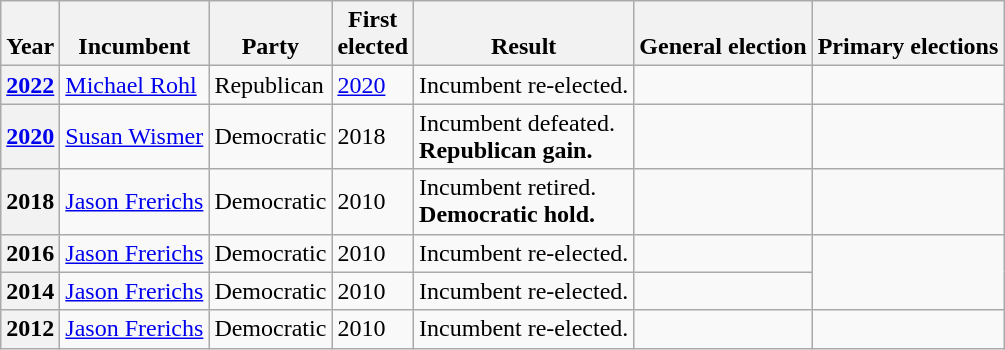<table class=wikitable>
<tr valign=bottom>
<th>Year</th>
<th>Incumbent</th>
<th>Party</th>
<th>First<br>elected</th>
<th>Result</th>
<th>General election</th>
<th>Primary elections</th>
</tr>
<tr>
<th><a href='#'>2022</a></th>
<td><a href='#'>Michael Rohl</a></td>
<td>Republican</td>
<td><a href='#'>2020</a></td>
<td>Incumbent re-elected.</td>
<td nowrap></td>
<td nowrap></td>
</tr>
<tr>
<th><a href='#'>2020</a></th>
<td><a href='#'>Susan Wismer</a></td>
<td>Democratic</td>
<td>2018</td>
<td>Incumbent defeated.<br><strong>Republican gain.</strong></td>
<td nowrap></td>
</tr>
<tr>
<th>2018</th>
<td><a href='#'>Jason Frerichs</a></td>
<td>Democratic</td>
<td>2010</td>
<td>Incumbent retired.<br><strong>Democratic hold.</strong></td>
<td nowrap></td>
<td nowrap></td>
</tr>
<tr>
<th>2016</th>
<td><a href='#'>Jason Frerichs</a></td>
<td>Democratic</td>
<td>2010</td>
<td>Incumbent re-elected.</td>
<td nowrap></td>
</tr>
<tr>
<th>2014</th>
<td><a href='#'>Jason Frerichs</a></td>
<td>Democratic</td>
<td>2010</td>
<td>Incumbent re-elected.</td>
<td nowrap></td>
</tr>
<tr>
<th>2012</th>
<td><a href='#'>Jason Frerichs</a></td>
<td>Democratic</td>
<td>2010</td>
<td>Incumbent re-elected.</td>
<td nowrap></td>
<td></td>
</tr>
</table>
